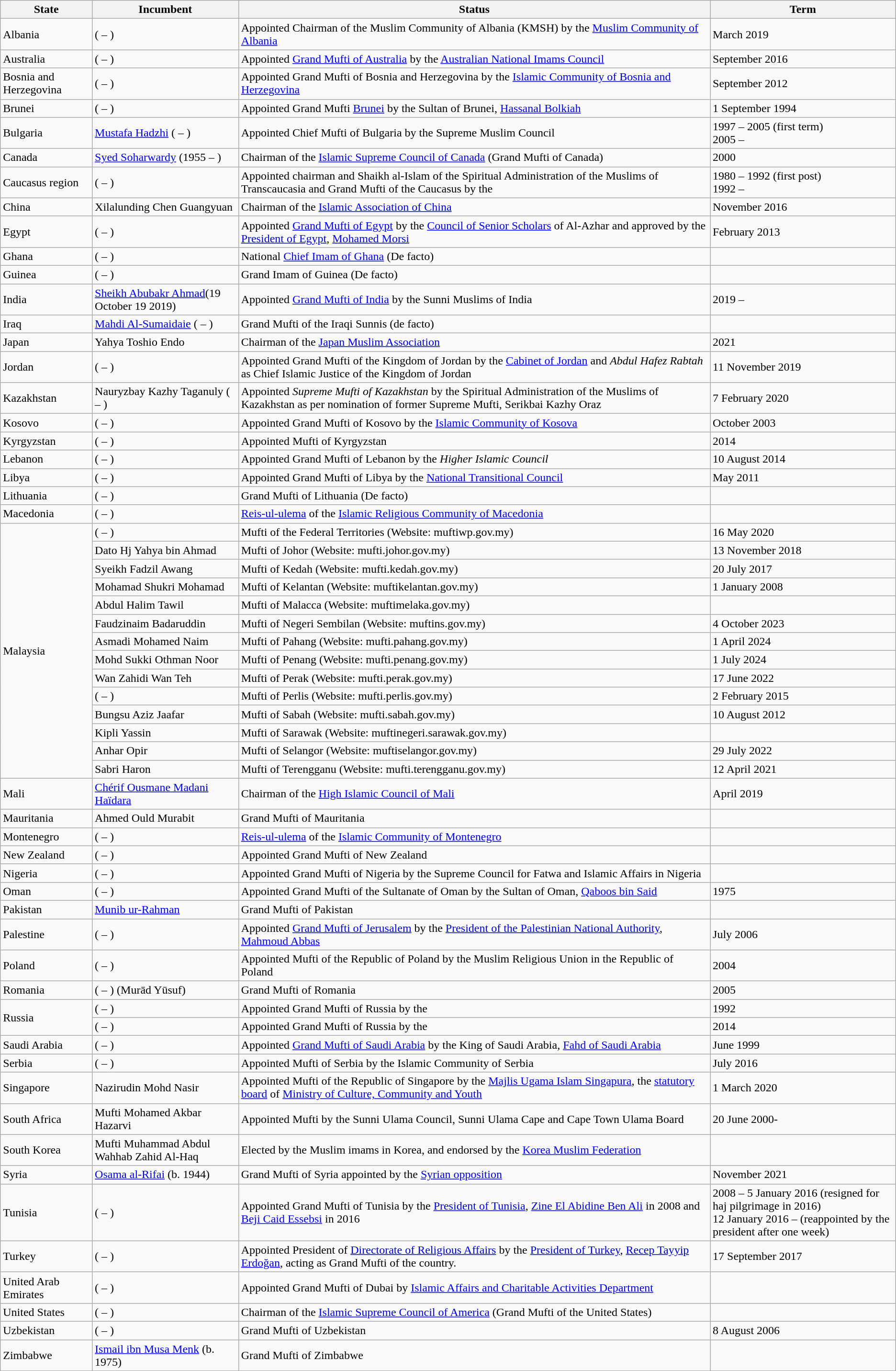<table class="wikitable sortable">
<tr>
<th>State</th>
<th>Incumbent</th>
<th>Status</th>
<th>Term</th>
</tr>
<tr>
<td>Albania</td>
<td> ( – )</td>
<td>Appointed Chairman of the Muslim Community of Albania (KMSH) by the <a href='#'>Muslim Community of Albania</a></td>
<td>March 2019</td>
</tr>
<tr>
<td>Australia</td>
<td> ( – )</td>
<td>Appointed <a href='#'>Grand Mufti of Australia</a> by the <a href='#'>Australian National Imams Council</a></td>
<td>September 2016</td>
</tr>
<tr>
<td>Bosnia and Herzegovina</td>
<td> ( – )</td>
<td>Appointed Grand Mufti of Bosnia and Herzegovina by the <a href='#'>Islamic Community of Bosnia and Herzegovina</a></td>
<td>September 2012</td>
</tr>
<tr>
<td>Brunei</td>
<td> ( – )</td>
<td>Appointed Grand Mufti <a href='#'>Brunei</a> by the Sultan of Brunei, <a href='#'>Hassanal Bolkiah</a></td>
<td>1 September 1994</td>
</tr>
<tr>
<td>Bulgaria</td>
<td><a href='#'>Mustafa Hadzhi</a> ( – )</td>
<td>Appointed Chief Mufti of Bulgaria by the Supreme Muslim Council</td>
<td>1997 – 2005 (first term)<br>2005 –</td>
</tr>
<tr>
<td>Canada</td>
<td><a href='#'>Syed Soharwardy</a> (1955 – )</td>
<td>Chairman of the <a href='#'>Islamic Supreme Council of Canada</a> (Grand Mufti of Canada)</td>
<td>2000</td>
</tr>
<tr>
<td>Caucasus region</td>
<td> ( – )</td>
<td>Appointed chairman and Shaikh al-Islam of the Spiritual Administration of the Muslims of Transcaucasia and Grand Mufti of the Caucasus by the </td>
<td>1980 – 1992 (first post)<br> 1992 –</td>
</tr>
<tr>
<td>China</td>
<td>Xilalunding Chen Guangyuan</td>
<td>Chairman of the <a href='#'>Islamic Association of China</a></td>
<td>November 2016</td>
</tr>
<tr>
<td>Egypt</td>
<td> ( – )</td>
<td>Appointed <a href='#'>Grand Mufti of Egypt</a> by the <a href='#'>Council of Senior Scholars</a> of Al-Azhar and approved by the <a href='#'>President of Egypt</a>, <a href='#'>Mohamed Morsi</a></td>
<td>February 2013</td>
</tr>
<tr>
<td>Ghana</td>
<td> ( – )</td>
<td>National <a href='#'>Chief Imam of Ghana</a> (De facto)</td>
<td></td>
</tr>
<tr>
<td>Guinea</td>
<td> ( – )</td>
<td>Grand Imam of Guinea (De facto)</td>
<td></td>
</tr>
<tr>
<td>India</td>
<td><a href='#'>Sheikh Abubakr Ahmad</a>(19 October 19 2019)</td>
<td>Appointed <a href='#'>Grand Mufti of India</a> by the Sunni Muslims of India</td>
<td>2019 –</td>
</tr>
<tr>
<td>Iraq</td>
<td><a href='#'>Mahdi Al-Sumaidaie</a> ( – )</td>
<td>Grand Mufti of the Iraqi Sunnis (de facto)</td>
<td></td>
</tr>
<tr>
<td>Japan</td>
<td>Yahya Toshio Endo</td>
<td>Chairman of the <a href='#'>Japan Muslim Association</a></td>
<td>2021</td>
</tr>
<tr>
<td>Jordan</td>
<td> ( – )</td>
<td>Appointed Grand Mufti of the Kingdom of Jordan by the <a href='#'>Cabinet of Jordan</a> and <em>Abdul Hafez Rabtah</em> as Chief Islamic Justice of the Kingdom of Jordan</td>
<td>11 November 2019</td>
</tr>
<tr>
<td>Kazakhstan</td>
<td>Nauryzbay Kazhy Taganuly ( – )</td>
<td>Appointed <em>Supreme Mufti of Kazakhstan</em> by the Spiritual Administration of the Muslims of Kazakhstan as per nomination of former Supreme Mufti, Serikbai Kazhy Oraz</td>
<td>7 February 2020</td>
</tr>
<tr>
<td>Kosovo</td>
<td> ( – )</td>
<td>Appointed Grand Mufti of Kosovo by the <a href='#'>Islamic Community of Kosova</a></td>
<td>October 2003</td>
</tr>
<tr>
<td>Kyrgyzstan</td>
<td> ( – )</td>
<td>Appointed Mufti of Kyrgyzstan</td>
<td>2014</td>
</tr>
<tr>
<td>Lebanon</td>
<td> ( – )</td>
<td>Appointed Grand Mufti of Lebanon by the <em>Higher Islamic Council</em></td>
<td>10 August 2014</td>
</tr>
<tr>
<td>Libya</td>
<td> ( – )</td>
<td>Appointed Grand Mufti of Libya by the <a href='#'>National Transitional Council</a></td>
<td>May 2011</td>
</tr>
<tr>
<td>Lithuania</td>
<td> ( – )</td>
<td>Grand Mufti of Lithuania (De facto)</td>
<td></td>
</tr>
<tr>
<td>Macedonia</td>
<td> ( – )</td>
<td><a href='#'>Reis-ul-ulema</a> of the <a href='#'>Islamic Religious Community of Macedonia</a></td>
<td></td>
</tr>
<tr>
<td rowspan=14>Malaysia</td>
<td> ( – )</td>
<td>Mufti of the Federal Territories (Website: muftiwp.gov.my)</td>
<td>16 May 2020</td>
</tr>
<tr>
<td>Dato Hj Yahya bin Ahmad</td>
<td>Mufti of Johor (Website: mufti.johor.gov.my)</td>
<td>13 November 2018</td>
</tr>
<tr>
<td>Syeikh Fadzil Awang</td>
<td>Mufti of Kedah (Website: mufti.kedah.gov.my)</td>
<td>20 July 2017</td>
</tr>
<tr>
<td>Mohamad Shukri Mohamad</td>
<td>Mufti of Kelantan (Website: muftikelantan.gov.my)</td>
<td>1 January 2008</td>
</tr>
<tr https://en.wikipedia.org/wiki/Muhammad_Ahmad_Hussein>
<td>Abdul Halim Tawil</td>
<td>Mufti of Malacca (Website: muftimelaka.gov.my)</td>
<td></td>
</tr>
<tr>
<td>Faudzinaim Badaruddin</td>
<td>Mufti of Negeri Sembilan (Website: muftins.gov.my)</td>
<td>4 October 2023</td>
</tr>
<tr>
<td>Asmadi Mohamed Naim</td>
<td>Mufti of Pahang (Website: mufti.pahang.gov.my)</td>
<td>1 April 2024</td>
</tr>
<tr>
<td>Mohd Sukki Othman Noor</td>
<td>Mufti of Penang (Website: mufti.penang.gov.my)</td>
<td>1 July 2024</td>
</tr>
<tr>
<td>Wan Zahidi Wan Teh</td>
<td>Mufti of Perak (Website: mufti.perak.gov.my)</td>
<td>17 June 2022</td>
</tr>
<tr>
<td> ( – )</td>
<td>Mufti of Perlis (Website: mufti.perlis.gov.my)</td>
<td>2 February 2015</td>
</tr>
<tr>
<td>Bungsu Aziz Jaafar</td>
<td>Mufti of Sabah (Website: mufti.sabah.gov.my)</td>
<td>10 August 2012</td>
</tr>
<tr>
<td>Kipli Yassin</td>
<td>Mufti of Sarawak (Website: muftinegeri.sarawak.gov.my)</td>
<td></td>
</tr>
<tr>
<td>Anhar Opir</td>
<td>Mufti of Selangor (Website: muftiselangor.gov.my)</td>
<td>29 July 2022</td>
</tr>
<tr>
<td>Sabri Haron</td>
<td>Mufti of Terengganu (Website: mufti.terengganu.gov.my)</td>
<td>12 April 2021</td>
</tr>
<tr>
<td>Mali</td>
<td><a href='#'>Chérif Ousmane Madani Haïdara</a></td>
<td>Chairman of the <a href='#'>High Islamic Council of Mali</a></td>
<td>April 2019</td>
</tr>
<tr>
<td>Mauritania</td>
<td>Ahmed Ould Murabit</td>
<td>Grand Mufti of Mauritania</td>
<td></td>
</tr>
<tr>
<td>Montenegro</td>
<td> ( – )</td>
<td><a href='#'>Reis-ul-ulema</a> of the <a href='#'>Islamic Community of Montenegro</a></td>
<td></td>
</tr>
<tr>
<td>New Zealand</td>
<td> ( – )</td>
<td>Appointed Grand Mufti of New Zealand</td>
<td></td>
</tr>
<tr>
<td>Nigeria</td>
<td> ( – )</td>
<td>Appointed Grand Mufti of Nigeria by the Supreme Council for Fatwa and Islamic Affairs in Nigeria</td>
<td></td>
</tr>
<tr>
<td>Oman</td>
<td> ( – )</td>
<td>Appointed Grand Mufti of the Sultanate of Oman by the Sultan of Oman, <a href='#'>Qaboos bin Said</a></td>
<td>1975</td>
</tr>
<tr>
<td>Pakistan</td>
<td><a href='#'>Munib ur-Rahman</a></td>
<td>Grand Mufti of Pakistan</td>
<td></td>
</tr>
<tr>
<td>Palestine</td>
<td> ( – )</td>
<td>Appointed <a href='#'>Grand Mufti of Jerusalem</a> by the <a href='#'>President of the Palestinian National Authority</a>, <a href='#'>Mahmoud Abbas</a></td>
<td>July 2006</td>
</tr>
<tr>
<td>Poland</td>
<td> ( – )</td>
<td>Appointed Mufti of the Republic of Poland by the Muslim Religious Union in the Republic of Poland</td>
<td>2004</td>
</tr>
<tr>
<td>Romania</td>
<td> ( – ) (Murād Yūsuf)</td>
<td>Grand Mufti of Romania</td>
<td>2005</td>
</tr>
<tr>
<td rowspan=2>Russia</td>
<td> ( – )</td>
<td>Appointed Grand Mufti of Russia by the </td>
<td>1992</td>
</tr>
<tr>
<td> ( – )</td>
<td>Appointed Grand Mufti of Russia by the </td>
<td>2014</td>
</tr>
<tr>
<td>Saudi Arabia</td>
<td> ( – )</td>
<td>Appointed <a href='#'>Grand Mufti of Saudi Arabia</a> by the King of Saudi Arabia, <a href='#'>Fahd of Saudi Arabia</a></td>
<td>June 1999</td>
</tr>
<tr>
<td>Serbia</td>
<td> ( – )</td>
<td>Appointed Mufti of Serbia by the Islamic Community of Serbia</td>
<td>July 2016</td>
</tr>
<tr>
<td>Singapore</td>
<td>Nazirudin Mohd Nasir</td>
<td>Appointed Mufti of the Republic of Singapore by the <a href='#'>Majlis Ugama Islam Singapura</a>, the <a href='#'>statutory board</a> of <a href='#'>Ministry of Culture, Community and Youth</a></td>
<td>1 March 2020</td>
</tr>
<tr>
<td>South Africa</td>
<td>Mufti Mohamed Akbar Hazarvi</td>
<td>Appointed Mufti by the Sunni Ulama Council, Sunni Ulama Cape and Cape Town Ulama Board</td>
<td>20 June 2000-</td>
</tr>
<tr>
<td>South Korea</td>
<td>Mufti Muhammad Abdul Wahhab Zahid Al-Haq</td>
<td>Elected by the Muslim imams in Korea, and endorsed by the <a href='#'>Korea Muslim Federation</a></td>
<td></td>
</tr>
<tr>
<td>Syria</td>
<td><a href='#'>Osama al-Rifai</a> (b. 1944)</td>
<td>Grand Mufti of Syria appointed by the <a href='#'>Syrian opposition</a></td>
<td>November 2021</td>
</tr>
<tr>
<td>Tunisia</td>
<td> ( – )</td>
<td>Appointed Grand Mufti of Tunisia by the <a href='#'>President of Tunisia</a>, <a href='#'>Zine El Abidine Ben Ali</a> in 2008 and <a href='#'>Beji Caid Essebsi</a> in 2016</td>
<td>2008 – 5 January 2016 (resigned for haj pilgrimage in 2016)<br>12 January 2016 – (reappointed by the president after one week)</td>
</tr>
<tr>
<td>Turkey</td>
<td> ( – )</td>
<td>Appointed President of <a href='#'>Directorate of Religious Affairs</a> by the <a href='#'>President of Turkey</a>, <a href='#'>Recep Tayyip Erdoğan</a>, acting as Grand Mufti of the country.</td>
<td>17 September 2017</td>
</tr>
<tr>
<td>United Arab Emirates</td>
<td> ( – )</td>
<td>Appointed Grand Mufti of Dubai by <a href='#'>Islamic Affairs and Charitable Activities Department</a></td>
<td></td>
</tr>
<tr>
<td>United States</td>
<td>( – )</td>
<td>Chairman of the <a href='#'>Islamic Supreme Council of America</a> (Grand Mufti of the United States)</td>
<td></td>
</tr>
<tr>
<td>Uzbekistan</td>
<td> ( – )</td>
<td>Grand Mufti of Uzbekistan</td>
<td>8 August 2006</td>
</tr>
<tr>
<td>Zimbabwe</td>
<td><a href='#'>Ismail ibn Musa Menk</a> (b. 1975)</td>
<td>Grand Mufti of Zimbabwe</td>
</tr>
</table>
